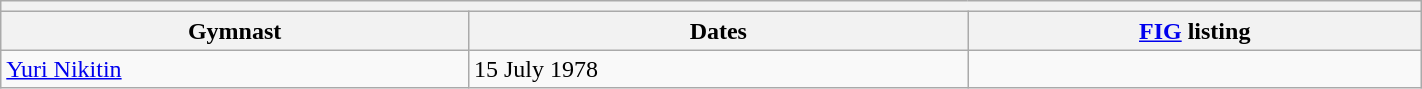<table class="wikitable mw-collapsible mw-collapsed" width="75%">
<tr>
<th colspan="3"></th>
</tr>
<tr>
<th>Gymnast</th>
<th>Dates</th>
<th><a href='#'>FIG</a> listing</th>
</tr>
<tr>
<td><a href='#'>Yuri Nikitin</a></td>
<td>15 July 1978</td>
<td></td>
</tr>
</table>
